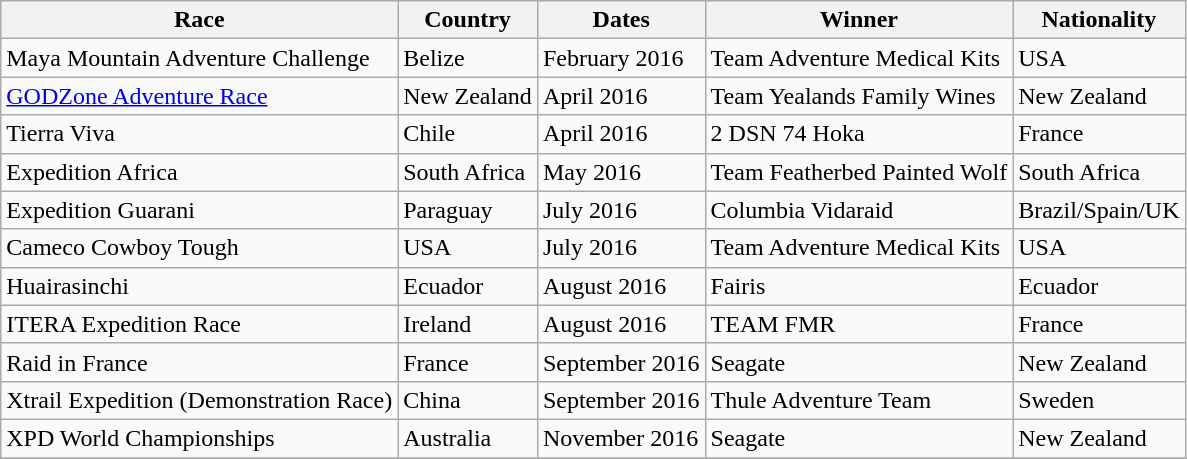<table class="wikitable sortable">
<tr>
<th>Race</th>
<th>Country</th>
<th>Dates</th>
<th>Winner</th>
<th>Nationality</th>
</tr>
<tr>
<td>Maya Mountain Adventure Challenge</td>
<td>Belize</td>
<td>February 2016</td>
<td>Team Adventure Medical Kits</td>
<td>USA</td>
</tr>
<tr>
<td><a href='#'>GODZone Adventure Race</a></td>
<td>New Zealand</td>
<td>April 2016</td>
<td>Team Yealands Family Wines</td>
<td>New Zealand</td>
</tr>
<tr>
<td>Tierra Viva</td>
<td>Chile</td>
<td>April 2016</td>
<td>2 DSN 74 Hoka</td>
<td>France</td>
</tr>
<tr>
<td>Expedition Africa</td>
<td>South Africa</td>
<td>May 2016</td>
<td>Team Featherbed Painted Wolf</td>
<td>South Africa</td>
</tr>
<tr>
<td>Expedition Guarani</td>
<td>Paraguay</td>
<td>July 2016</td>
<td>Columbia Vidaraid</td>
<td>Brazil/Spain/UK</td>
</tr>
<tr>
<td>Cameco Cowboy Tough</td>
<td>USA</td>
<td>July 2016</td>
<td>Team Adventure Medical Kits</td>
<td>USA</td>
</tr>
<tr>
<td>Huairasinchi</td>
<td>Ecuador</td>
<td>August 2016</td>
<td>Fairis</td>
<td>Ecuador</td>
</tr>
<tr>
<td>ITERA Expedition Race</td>
<td>Ireland</td>
<td>August 2016</td>
<td>TEAM FMR</td>
<td>France</td>
</tr>
<tr>
<td>Raid in France</td>
<td>France</td>
<td>September 2016</td>
<td>Seagate</td>
<td>New Zealand</td>
</tr>
<tr>
<td>Xtrail Expedition (Demonstration Race)</td>
<td>China</td>
<td>September 2016</td>
<td>Thule Adventure Team</td>
<td>Sweden</td>
</tr>
<tr>
<td>XPD World Championships</td>
<td>Australia</td>
<td>November 2016</td>
<td>Seagate</td>
<td>New Zealand</td>
</tr>
<tr>
</tr>
</table>
